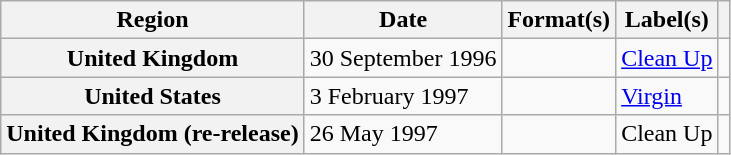<table class="wikitable plainrowheaders">
<tr>
<th scope="col">Region</th>
<th scope="col">Date</th>
<th scope="col">Format(s)</th>
<th scope="col">Label(s)</th>
<th scope="col"></th>
</tr>
<tr>
<th scope="row">United Kingdom</th>
<td>30 September 1996</td>
<td></td>
<td><a href='#'>Clean Up</a></td>
<td align="center"></td>
</tr>
<tr>
<th scope="row">United States</th>
<td>3 February 1997</td>
<td></td>
<td><a href='#'>Virgin</a></td>
<td align="center"></td>
</tr>
<tr>
<th scope="row">United Kingdom (re-release)</th>
<td>26 May 1997</td>
<td></td>
<td>Clean Up</td>
<td align="center"></td>
</tr>
</table>
